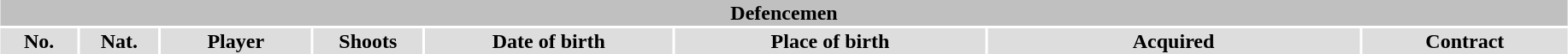<table class="toccolours"  style="width:97%; clear:both; margin:1.5em auto; text-align:center;">
<tr>
<th colspan="11" style="background:silver; color:black;">Defencemen</th>
</tr>
<tr style="background:#ddd;">
<th width=5%>No.</th>
<th width=5%>Nat.</th>
<th !width=22%>Player</th>
<th width=7%>Shoots</th>
<th width=16%>Date of birth</th>
<th width=20%>Place of birth</th>
<th width=24%>Acquired</th>
<td><strong>Contract</strong></td>
</tr>
<tr>
</tr>
</table>
